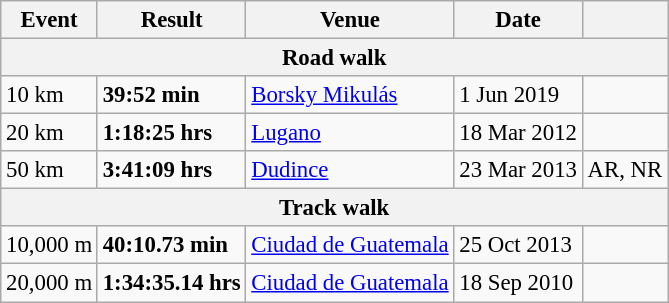<table class="wikitable" style="border-collapse: collapse; font-size: 95%;">
<tr>
<th>Event</th>
<th>Result</th>
<th>Venue</th>
<th>Date</th>
<th></th>
</tr>
<tr>
<th colspan="5">Road walk</th>
</tr>
<tr>
<td>10 km</td>
<td><strong>39:52 min</strong></td>
<td> <a href='#'>Borsky Mikulás</a></td>
<td>1 Jun 2019</td>
<td></td>
</tr>
<tr>
<td>20 km</td>
<td><strong>1:18:25 hrs </strong></td>
<td> <a href='#'>Lugano</a></td>
<td>18 Mar 2012</td>
<td></td>
</tr>
<tr>
<td>50 km</td>
<td><strong>3:41:09 hrs</strong></td>
<td> <a href='#'>Dudince</a></td>
<td>23 Mar 2013</td>
<td>AR, NR</td>
</tr>
<tr>
<th colspan="5">Track walk</th>
</tr>
<tr>
<td>10,000 m</td>
<td><strong>40:10.73 min</strong></td>
<td> <a href='#'>Ciudad de Guatemala</a></td>
<td>25 Oct 2013</td>
<td></td>
</tr>
<tr>
<td>20,000 m</td>
<td><strong>1:34:35.14 hrs</strong></td>
<td> <a href='#'>Ciudad de Guatemala</a></td>
<td>18 Sep 2010</td>
<td></td>
</tr>
</table>
